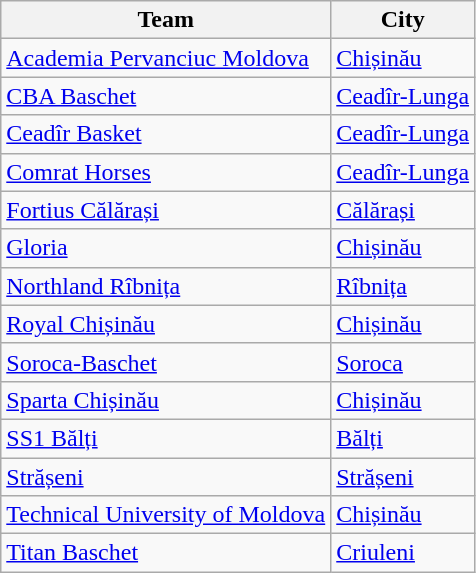<table class="wikitable sortable">
<tr>
<th>Team</th>
<th>City</th>
</tr>
<tr>
<td><a href='#'>Academia Pervanciuc Moldova</a></td>
<td><a href='#'>Chișinău</a></td>
</tr>
<tr>
<td><a href='#'>CBA Baschet</a></td>
<td><a href='#'>Ceadîr-Lunga</a></td>
</tr>
<tr>
<td><a href='#'>Ceadîr Basket</a></td>
<td><a href='#'>Ceadîr-Lunga</a></td>
</tr>
<tr>
<td><a href='#'>Comrat Horses</a></td>
<td><a href='#'>Ceadîr-Lunga</a></td>
</tr>
<tr>
<td><a href='#'>Fortius Călărași</a></td>
<td><a href='#'>Călărași</a></td>
</tr>
<tr>
<td><a href='#'>Gloria</a></td>
<td><a href='#'>Chișinău</a></td>
</tr>
<tr>
<td><a href='#'>Northland Rîbnița</a></td>
<td><a href='#'>Rîbnița</a></td>
</tr>
<tr>
<td><a href='#'>Royal Chișinău</a></td>
<td><a href='#'>Chișinău</a></td>
</tr>
<tr>
<td><a href='#'>Soroca-Baschet</a></td>
<td><a href='#'>Soroca</a></td>
</tr>
<tr>
<td><a href='#'>Sparta Chișinău</a></td>
<td><a href='#'>Chișinău</a></td>
</tr>
<tr>
<td><a href='#'>SS1 Bălți</a></td>
<td><a href='#'>Bălți</a></td>
</tr>
<tr>
<td><a href='#'>Strășeni</a></td>
<td><a href='#'>Strășeni</a></td>
</tr>
<tr>
<td><a href='#'>Technical University of Moldova</a></td>
<td><a href='#'>Chișinău</a></td>
</tr>
<tr>
<td><a href='#'>Titan Baschet</a></td>
<td><a href='#'>Criuleni</a></td>
</tr>
</table>
